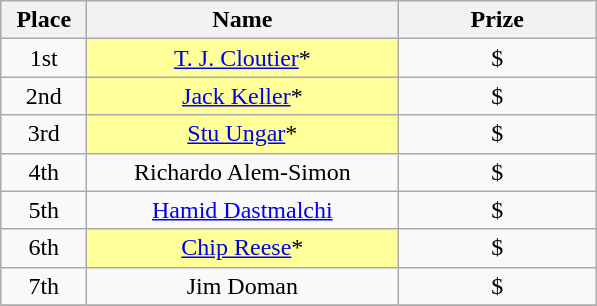<table class="wikitable">
<tr>
<th width="50">Place</th>
<th width="200">Name</th>
<th width="125">Prize</th>
</tr>
<tr>
<td align = "center">1st</td>
<td align = "center" bgcolor="#FFFF99"><a href='#'>T. J. Cloutier</a>*</td>
<td align = "center">$</td>
</tr>
<tr>
<td align = "center">2nd</td>
<td align = "center" bgcolor="#FFFF99"><a href='#'>Jack Keller</a>*</td>
<td align = "center">$</td>
</tr>
<tr>
<td align = "center">3rd</td>
<td align = "center" bgcolor="#FFFF99"><a href='#'>Stu Ungar</a>*</td>
<td align = "center">$</td>
</tr>
<tr>
<td align = "center">4th</td>
<td align = "center">Richardo Alem-Simon</td>
<td align = "center">$</td>
</tr>
<tr>
<td align = "center">5th</td>
<td align = "center"><a href='#'>Hamid Dastmalchi</a></td>
<td align = "center">$</td>
</tr>
<tr>
<td align = "center">6th</td>
<td align = "center" bgcolor="#FFFF99"><a href='#'>Chip Reese</a>*</td>
<td align = "center">$</td>
</tr>
<tr>
<td align = "center">7th</td>
<td align = "center">Jim Doman</td>
<td align = "center">$</td>
</tr>
<tr>
</tr>
</table>
